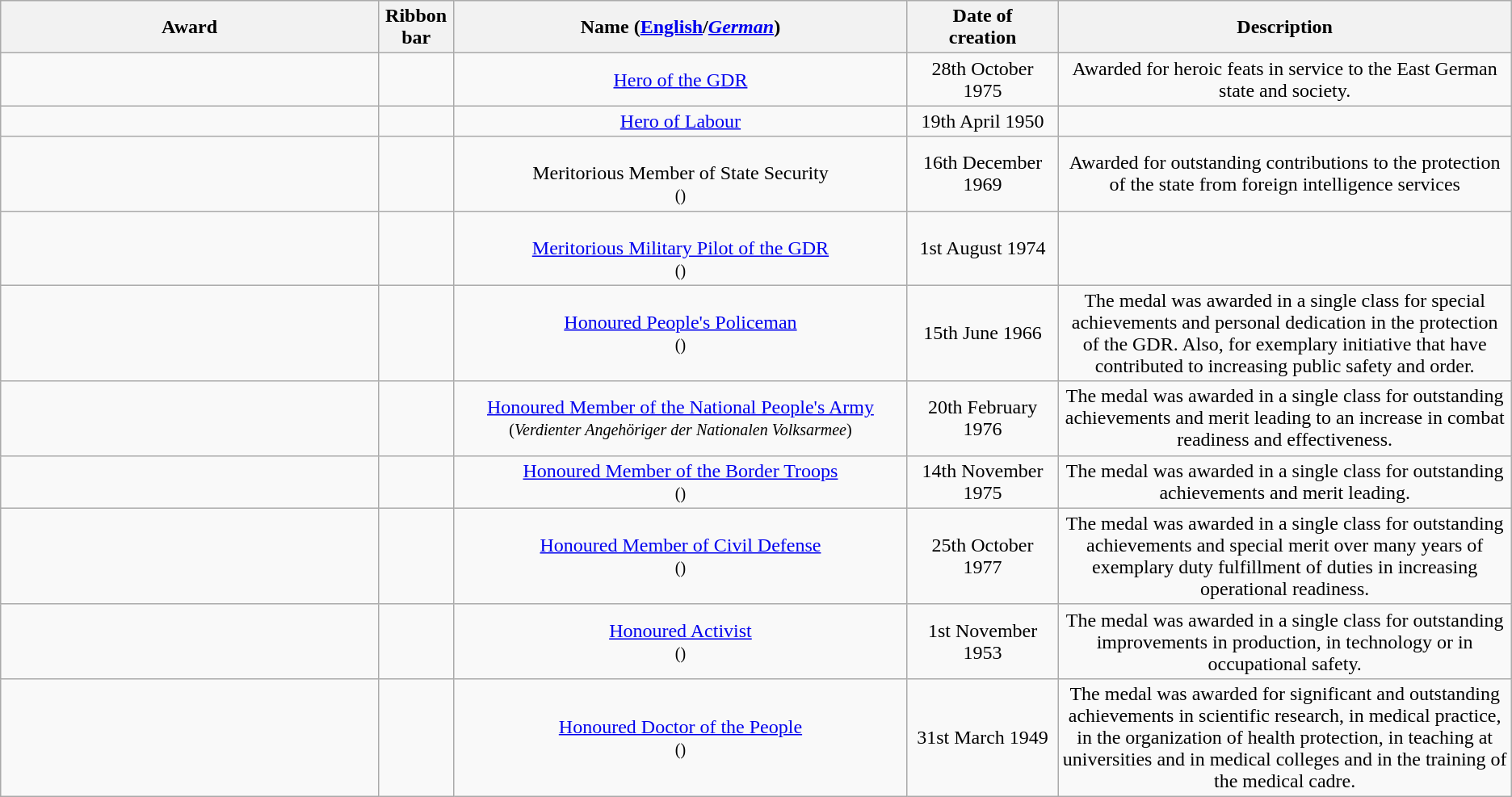<table class="wikitable sortable" style="text-align:center">
<tr>
<th style="width:25%">Award</th>
<th style="width:5%">Ribbon<br>bar</th>
<th style="width:30%">Name (<a href='#'>English</a>/<em><a href='#'>German</a></em>)</th>
<th style="width:10%">Date of<br>creation</th>
<th style="width:30%">Description</th>
</tr>
<tr>
<td></td>
<td></td>
<td><a href='#'>Hero of the GDR</a><br></td>
<td>28th October 1975</td>
<td>Awarded for heroic feats in service to the East German state and society.</td>
</tr>
<tr>
<td></td>
<td></td>
<td><a href='#'>Hero of Labour</a><br></td>
<td>19th April 1950</td>
<td></td>
</tr>
<tr>
<td></td>
<td></td>
<td><br>Meritorious Member of State Security<br>
<small>()</small></td>
<td>16th December 1969</td>
<td>Awarded for outstanding contributions to the protection of the state from foreign intelligence services</td>
</tr>
<tr>
<td><br></td>
<td><br></td>
<td><br><a href='#'>Meritorious Military Pilot of the GDR</a><br>
<small>()</small></td>
<td>1st August 1974</td>
<td></td>
</tr>
<tr>
<td></td>
<td></td>
<td><a href='#'>Honoured People's Policeman</a><br><small>()</small></td>
<td>15th June 1966</td>
<td>The medal was awarded in a single class for special achievements and personal dedication in the protection of the GDR. Also, for exemplary initiative that have contributed to increasing public safety and order.</td>
</tr>
<tr>
<td></td>
<td></td>
<td><a href='#'>Honoured Member of the National People's Army</a><br><small>(<em>Verdienter Angehöriger der Nationalen Volksarmee</em>)</small></td>
<td>20th February 1976</td>
<td>The medal was awarded in a single class for outstanding achievements and merit leading to an increase in combat readiness and effectiveness.</td>
</tr>
<tr>
<td></td>
<td></td>
<td><a href='#'>Honoured Member of the Border Troops</a><br><small>()</small></td>
<td>14th November 1975</td>
<td>The medal was awarded in a single class for outstanding achievements and merit leading.</td>
</tr>
<tr>
<td></td>
<td></td>
<td><a href='#'>Honoured Member of Civil Defense</a><br><small>()</small></td>
<td>25th October 1977</td>
<td>The medal was awarded in a single class for outstanding achievements and special merit over many years of exemplary duty fulfillment of duties in increasing operational readiness.</td>
</tr>
<tr>
<td></td>
<td></td>
<td><a href='#'>Honoured Activist</a><br><small>()</small></td>
<td>1st November 1953</td>
<td>The medal was awarded in a single class for outstanding improvements in production, in technology or in occupational safety.</td>
</tr>
<tr>
<td></td>
<td></td>
<td><a href='#'>Honoured Doctor of the People</a><br><small>()</small></td>
<td>31st March 1949</td>
<td>The medal was awarded for significant and outstanding achievements in scientific research, in medical practice, in the organization of health protection, in teaching at universities and in medical colleges and in the training of the medical cadre.</td>
</tr>
</table>
